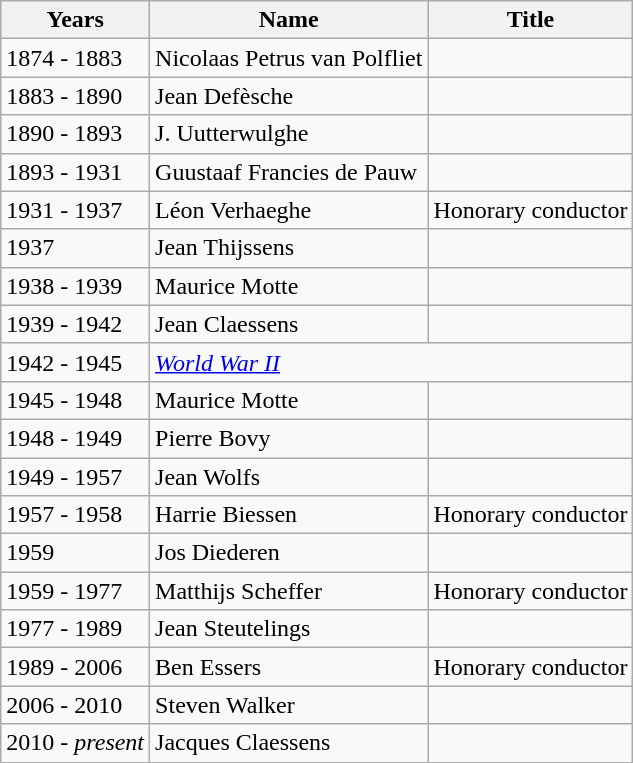<table class="wikitable">
<tr>
<th>Years</th>
<th>Name</th>
<th>Title</th>
</tr>
<tr>
<td>1874 - 1883</td>
<td>Nicolaas Petrus van Polfliet</td>
<td></td>
</tr>
<tr>
<td>1883 - 1890</td>
<td>Jean Defèsche</td>
<td></td>
</tr>
<tr>
<td>1890 - 1893</td>
<td>J. Uutterwulghe</td>
<td></td>
</tr>
<tr>
<td>1893 - 1931</td>
<td>Guustaaf Francies de Pauw</td>
<td></td>
</tr>
<tr>
<td>1931 - 1937</td>
<td>Léon Verhaeghe</td>
<td>Honorary conductor</td>
</tr>
<tr>
<td>1937</td>
<td>Jean Thijssens</td>
<td></td>
</tr>
<tr>
<td>1938 - 1939</td>
<td>Maurice Motte</td>
<td></td>
</tr>
<tr>
<td>1939 - 1942</td>
<td>Jean Claessens</td>
<td></td>
</tr>
<tr>
<td>1942 - 1945</td>
<td colspan="2"><em><a href='#'>World War II</a></em></td>
</tr>
<tr>
<td>1945 - 1948</td>
<td>Maurice Motte</td>
<td></td>
</tr>
<tr>
<td>1948 - 1949</td>
<td>Pierre Bovy</td>
<td></td>
</tr>
<tr>
<td>1949 - 1957</td>
<td>Jean Wolfs</td>
<td></td>
</tr>
<tr>
<td>1957 - 1958</td>
<td>Harrie Biessen</td>
<td>Honorary conductor</td>
</tr>
<tr>
<td>1959</td>
<td>Jos Diederen</td>
<td></td>
</tr>
<tr>
<td>1959 - 1977</td>
<td>Matthijs Scheffer</td>
<td>Honorary conductor</td>
</tr>
<tr>
<td>1977 - 1989</td>
<td>Jean Steutelings</td>
<td></td>
</tr>
<tr>
<td>1989 - 2006</td>
<td>Ben Essers</td>
<td>Honorary conductor</td>
</tr>
<tr>
<td>2006 - 2010</td>
<td>Steven Walker</td>
<td></td>
</tr>
<tr>
<td>2010 - <em>present</em></td>
<td>Jacques Claessens</td>
<td></td>
</tr>
</table>
